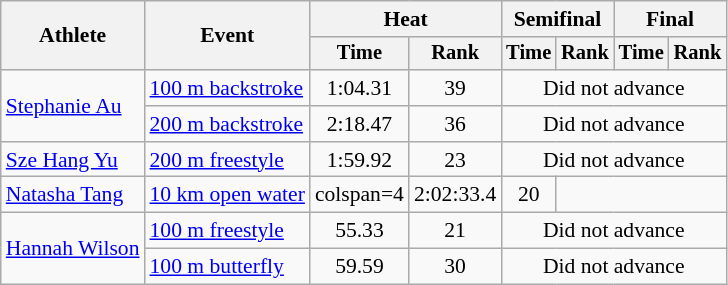<table class=wikitable style="font-size:90%">
<tr>
<th rowspan="2">Athlete</th>
<th rowspan="2">Event</th>
<th colspan="2">Heat</th>
<th colspan="2">Semifinal</th>
<th colspan="2">Final</th>
</tr>
<tr style="font-size:95%">
<th>Time</th>
<th>Rank</th>
<th>Time</th>
<th>Rank</th>
<th>Time</th>
<th>Rank</th>
</tr>
<tr align=center>
<td align=left rowspan=2><a href='#'>Stephanie Au</a></td>
<td align=left><a href='#'>100 m backstroke</a></td>
<td>1:04.31</td>
<td>39</td>
<td colspan=4>Did not advance</td>
</tr>
<tr align=center>
<td align=left><a href='#'>200 m backstroke</a></td>
<td>2:18.47</td>
<td>36</td>
<td colspan=4>Did not advance</td>
</tr>
<tr align=center>
<td align=left><a href='#'>Sze Hang Yu</a></td>
<td align=left><a href='#'>200 m freestyle</a></td>
<td>1:59.92</td>
<td>23</td>
<td colspan=4>Did not advance</td>
</tr>
<tr align=center>
<td align=left><a href='#'>Natasha Tang</a></td>
<td align=left><a href='#'>10 km open water</a></td>
<td>colspan=4 </td>
<td>2:02:33.4</td>
<td>20</td>
</tr>
<tr align=center>
<td align=left rowspan=2><a href='#'>Hannah Wilson</a></td>
<td align=left><a href='#'>100 m freestyle</a></td>
<td>55.33</td>
<td>21</td>
<td colspan=4>Did not advance</td>
</tr>
<tr align=center>
<td align=left><a href='#'>100 m butterfly</a></td>
<td>59.59</td>
<td>30</td>
<td colspan=4>Did not advance</td>
</tr>
</table>
